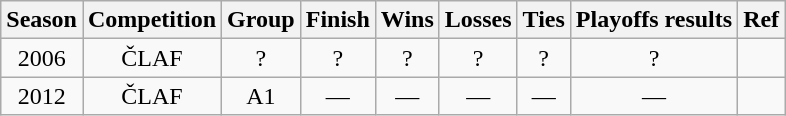<table class="wikitable sortable" style="text-align:center;">
<tr>
<th>Season</th>
<th class="unsortable">Competition</th>
<th>Group</th>
<th>Finish</th>
<th>Wins</th>
<th>Losses</th>
<th>Ties</th>
<th class="unsortable">Playoffs results</th>
<th class="unsortable">Ref</th>
</tr>
<tr>
<td>2006</td>
<td>ČLAF</td>
<td>?</td>
<td>?</td>
<td>?</td>
<td>?</td>
<td>?</td>
<td>?</td>
<td></td>
</tr>
<tr>
<td>2012</td>
<td>ČLAF</td>
<td>A1</td>
<td>—</td>
<td>—</td>
<td>—</td>
<td>—</td>
<td>—</td>
<td></td>
</tr>
</table>
